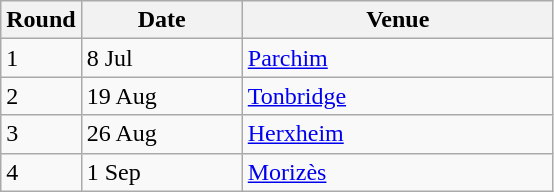<table class="wikitable" style="font-size: 100%">
<tr>
<th width=30>Round</th>
<th width=100>Date</th>
<th width=200>Venue</th>
</tr>
<tr>
<td>1</td>
<td>8 Jul</td>
<td> <a href='#'>Parchim</a></td>
</tr>
<tr>
<td>2</td>
<td>19 Aug</td>
<td> <a href='#'>Tonbridge</a></td>
</tr>
<tr>
<td>3</td>
<td>26 Aug</td>
<td> <a href='#'>Herxheim</a></td>
</tr>
<tr>
<td>4</td>
<td>1 Sep</td>
<td> <a href='#'>Morizès</a></td>
</tr>
</table>
